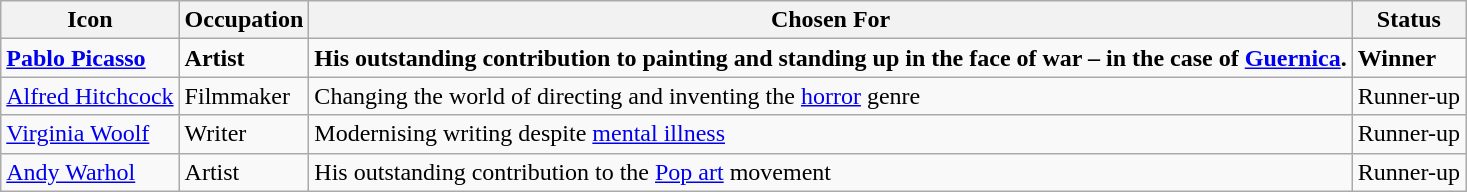<table class="wikitable">
<tr>
<th>Icon</th>
<th>Occupation</th>
<th>Chosen For</th>
<th>Status</th>
</tr>
<tr>
<td><strong><a href='#'>Pablo Picasso</a></strong></td>
<td><strong>Artist</strong></td>
<td><strong>His outstanding contribution to painting and standing up in the face of war – in the case of <a href='#'>Guernica</a>.</strong></td>
<td><strong>Winner</strong></td>
</tr>
<tr>
<td><a href='#'>Alfred Hitchcock</a></td>
<td>Filmmaker</td>
<td>Changing the world of directing and inventing the <a href='#'>horror</a> genre</td>
<td>Runner-up</td>
</tr>
<tr>
<td><a href='#'>Virginia Woolf</a></td>
<td>Writer</td>
<td>Modernising writing despite <a href='#'>mental illness</a></td>
<td>Runner-up</td>
</tr>
<tr>
<td><a href='#'>Andy Warhol</a></td>
<td>Artist</td>
<td>His outstanding contribution to the <a href='#'>Pop art</a> movement</td>
<td>Runner-up</td>
</tr>
</table>
